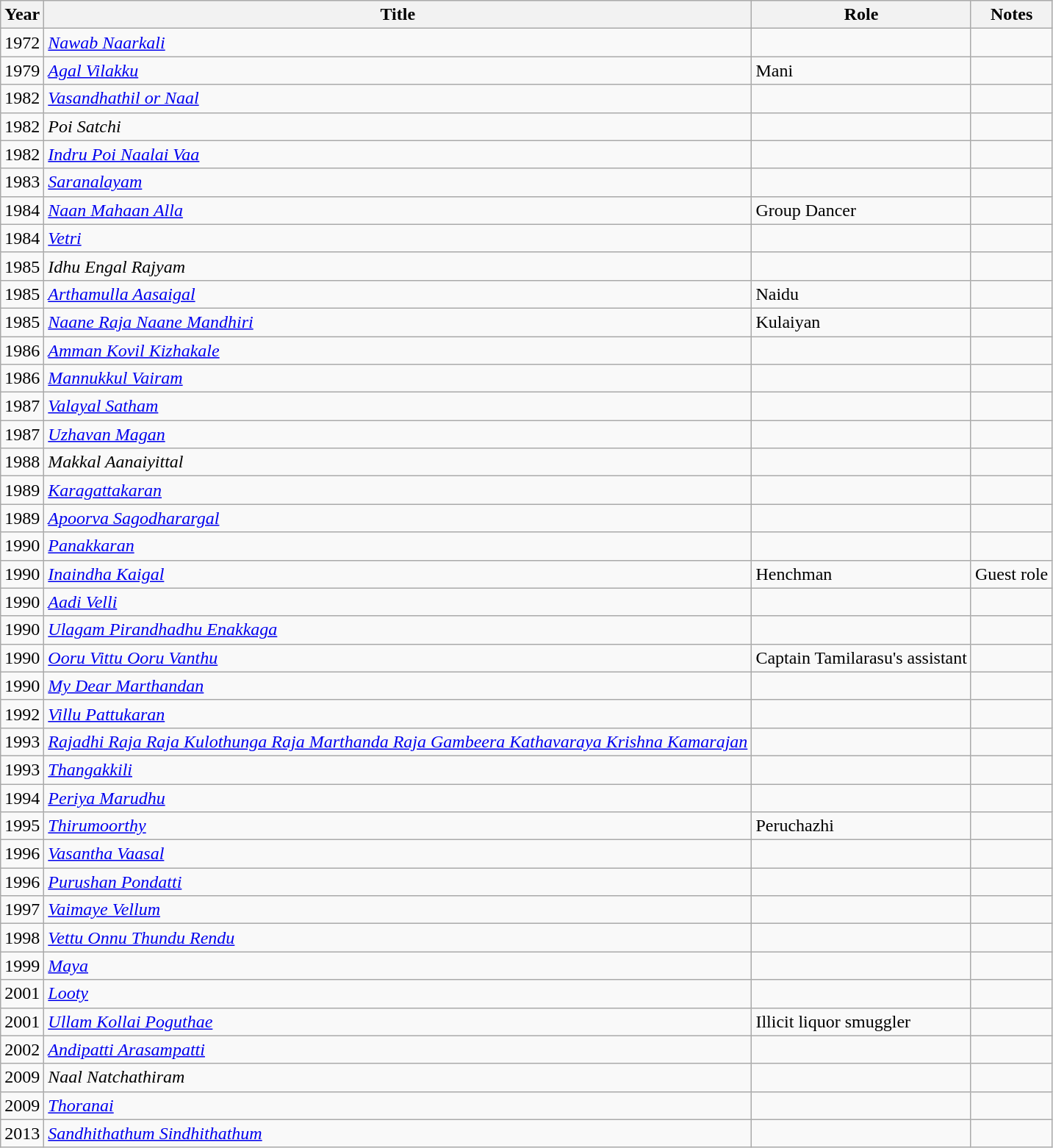<table class="wikitable sortable">
<tr>
<th>Year</th>
<th>Title</th>
<th>Role</th>
<th class=unsortable>Notes</th>
</tr>
<tr>
<td>1972</td>
<td><em><a href='#'>Nawab Naarkali</a></em></td>
<td></td>
<td></td>
</tr>
<tr>
<td>1979</td>
<td><em><a href='#'>Agal Vilakku</a></em></td>
<td>Mani</td>
<td></td>
</tr>
<tr>
<td>1982</td>
<td><em><a href='#'>Vasandhathil or Naal</a></em></td>
<td></td>
<td></td>
</tr>
<tr>
<td>1982</td>
<td><em>Poi Satchi</em></td>
<td></td>
<td></td>
</tr>
<tr>
<td>1982</td>
<td><em><a href='#'>Indru Poi Naalai Vaa</a></em></td>
<td></td>
<td></td>
</tr>
<tr>
<td>1983</td>
<td><em><a href='#'>Saranalayam</a></em></td>
<td></td>
<td></td>
</tr>
<tr>
<td>1984</td>
<td><em><a href='#'>Naan Mahaan Alla</a></em></td>
<td>Group Dancer</td>
<td></td>
</tr>
<tr>
<td>1984</td>
<td><em><a href='#'>Vetri</a></em></td>
<td></td>
<td></td>
</tr>
<tr>
<td>1985</td>
<td><em>Idhu Engal Rajyam</em></td>
<td></td>
<td></td>
</tr>
<tr>
<td>1985</td>
<td><em><a href='#'>Arthamulla Aasaigal</a></em></td>
<td>Naidu</td>
<td></td>
</tr>
<tr>
<td>1985</td>
<td><em><a href='#'>Naane Raja Naane Mandhiri</a></em></td>
<td>Kulaiyan</td>
<td></td>
</tr>
<tr>
<td>1986</td>
<td><em><a href='#'>Amman Kovil Kizhakale</a></em></td>
<td></td>
<td></td>
</tr>
<tr>
<td>1986</td>
<td><em><a href='#'>Mannukkul Vairam</a></em></td>
<td></td>
<td></td>
</tr>
<tr>
<td>1987</td>
<td><em><a href='#'>Valayal Satham</a></em></td>
<td></td>
<td></td>
</tr>
<tr>
<td>1987</td>
<td><em><a href='#'>Uzhavan Magan</a></em></td>
<td></td>
<td></td>
</tr>
<tr>
<td>1988</td>
<td><em>Makkal Aanaiyittal</em></td>
<td></td>
<td></td>
</tr>
<tr>
<td>1989</td>
<td><em><a href='#'>Karagattakaran</a></em></td>
<td></td>
<td></td>
</tr>
<tr>
<td>1989</td>
<td><em><a href='#'>Apoorva Sagodharargal</a></em></td>
<td></td>
<td></td>
</tr>
<tr>
<td>1990</td>
<td><em><a href='#'>Panakkaran</a></em></td>
<td></td>
<td></td>
</tr>
<tr>
<td>1990</td>
<td><em><a href='#'>Inaindha Kaigal</a></em></td>
<td>Henchman</td>
<td>Guest role</td>
</tr>
<tr>
<td>1990</td>
<td><em><a href='#'>Aadi Velli</a></em></td>
<td></td>
<td></td>
</tr>
<tr>
<td>1990</td>
<td><em><a href='#'>Ulagam Pirandhadhu Enakkaga</a></em></td>
<td></td>
<td></td>
</tr>
<tr>
<td>1990</td>
<td><em><a href='#'>Ooru Vittu Ooru Vanthu</a></em></td>
<td>Captain Tamilarasu's assistant</td>
<td></td>
</tr>
<tr>
<td>1990</td>
<td><em><a href='#'>My Dear Marthandan</a></em></td>
<td></td>
<td></td>
</tr>
<tr>
<td>1992</td>
<td><em><a href='#'>Villu Pattukaran</a></em></td>
<td></td>
<td></td>
</tr>
<tr>
<td>1993</td>
<td><em><a href='#'>Rajadhi Raja Raja Kulothunga Raja Marthanda Raja Gambeera Kathavaraya Krishna Kamarajan</a></em></td>
<td></td>
<td></td>
</tr>
<tr>
<td>1993</td>
<td><em><a href='#'>Thangakkili</a></em></td>
<td></td>
<td></td>
</tr>
<tr>
<td>1994</td>
<td><em><a href='#'>Periya Marudhu</a></em></td>
<td></td>
<td></td>
</tr>
<tr>
<td>1995</td>
<td><em><a href='#'>Thirumoorthy</a></em></td>
<td>Peruchazhi</td>
<td></td>
</tr>
<tr>
<td>1996</td>
<td><em><a href='#'>Vasantha Vaasal</a></em></td>
<td></td>
<td></td>
</tr>
<tr>
<td>1996</td>
<td><em><a href='#'>Purushan Pondatti</a></em></td>
<td></td>
<td></td>
</tr>
<tr>
<td>1997</td>
<td><em><a href='#'>Vaimaye Vellum</a></em></td>
<td></td>
<td></td>
</tr>
<tr>
<td>1998</td>
<td><em><a href='#'>Vettu Onnu Thundu Rendu</a></em></td>
<td></td>
<td></td>
</tr>
<tr>
<td>1999</td>
<td><em><a href='#'>Maya</a></em></td>
<td></td>
<td></td>
</tr>
<tr>
<td>2001</td>
<td><em><a href='#'>Looty</a></em></td>
<td></td>
<td></td>
</tr>
<tr>
<td>2001</td>
<td><em><a href='#'>Ullam Kollai Poguthae</a></em></td>
<td>Illicit liquor smuggler</td>
<td></td>
</tr>
<tr>
<td>2002</td>
<td><em><a href='#'>Andipatti Arasampatti</a></em></td>
<td></td>
<td></td>
</tr>
<tr>
<td>2009</td>
<td><em>Naal Natchathiram</em></td>
<td></td>
<td></td>
</tr>
<tr>
<td>2009</td>
<td><em><a href='#'>Thoranai</a></em></td>
<td></td>
<td></td>
</tr>
<tr>
<td>2013</td>
<td><em><a href='#'>Sandhithathum Sindhithathum</a></em></td>
<td></td>
<td></td>
</tr>
</table>
